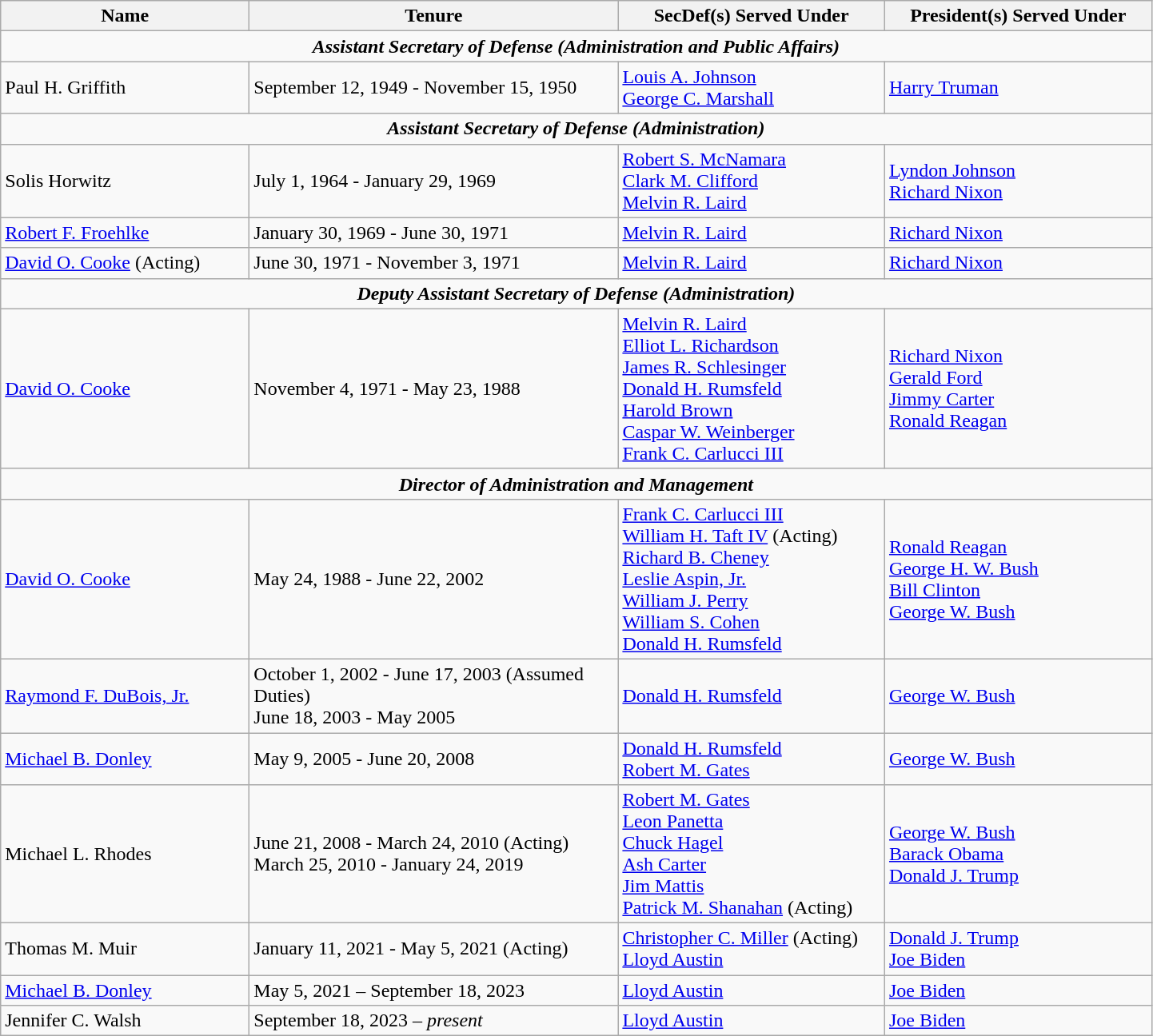<table class="wikitable">
<tr>
<th scope="col" style="width:200px;">Name</th>
<th scope="col" style="width:300px;">Tenure</th>
<th scope="col" style="width:215px;">SecDef(s) Served Under</th>
<th scope="col" style="width:215px;">President(s) Served Under</th>
</tr>
<tr>
<td colspan="4" style="text-align:center;"><strong><em> Assistant Secretary of Defense (Administration and Public Affairs)</em></strong></td>
</tr>
<tr>
<td>Paul H. Griffith</td>
<td>September 12, 1949 - November 15, 1950</td>
<td><a href='#'>Louis A. Johnson</a> <br> <a href='#'>George C. Marshall</a></td>
<td><a href='#'>Harry Truman</a></td>
</tr>
<tr>
<td colspan="4" style="text-align:center;"><strong><em> Assistant Secretary of Defense (Administration)</em></strong></td>
</tr>
<tr>
<td>Solis Horwitz</td>
<td>July 1, 1964 - January 29, 1969</td>
<td><a href='#'>Robert S. McNamara</a> <br> <a href='#'>Clark M. Clifford</a> <br> <a href='#'>Melvin R. Laird</a></td>
<td><a href='#'>Lyndon Johnson</a> <br> <a href='#'>Richard Nixon</a></td>
</tr>
<tr>
<td><a href='#'>Robert F. Froehlke</a></td>
<td>January 30, 1969 - June 30, 1971</td>
<td><a href='#'>Melvin R. Laird</a></td>
<td><a href='#'>Richard Nixon</a></td>
</tr>
<tr>
<td><a href='#'>David O. Cooke</a> (Acting)</td>
<td>June 30, 1971 - November 3, 1971</td>
<td><a href='#'>Melvin R. Laird</a></td>
<td><a href='#'>Richard Nixon</a></td>
</tr>
<tr>
<td colspan="4" style="text-align:center;"><strong><em> Deputy Assistant Secretary of Defense (Administration)</em></strong></td>
</tr>
<tr>
<td><a href='#'>David O. Cooke</a></td>
<td>November 4, 1971 - May 23, 1988</td>
<td><a href='#'>Melvin R. Laird</a> <br> <a href='#'>Elliot L. Richardson</a> <br> <a href='#'>James R. Schlesinger</a> <br> <a href='#'>Donald H. Rumsfeld</a> <br> <a href='#'>Harold Brown</a> <br> <a href='#'>Caspar W. Weinberger</a> <br> <a href='#'>Frank C. Carlucci III</a></td>
<td><a href='#'>Richard Nixon</a> <br> <a href='#'>Gerald Ford</a> <br> <a href='#'>Jimmy Carter</a> <br> <a href='#'>Ronald Reagan</a></td>
</tr>
<tr>
<td colspan="4" style="text-align:center;"><strong><em> Director of Administration and Management</em></strong></td>
</tr>
<tr>
<td><a href='#'>David O. Cooke</a></td>
<td>May 24, 1988 - June 22, 2002</td>
<td><a href='#'>Frank C. Carlucci III</a> <br> <a href='#'>William H. Taft IV</a> (Acting) <br> <a href='#'>Richard B. Cheney</a> <br> <a href='#'>Leslie Aspin, Jr.</a> <br> <a href='#'>William J. Perry</a> <br> <a href='#'>William S. Cohen</a> <br> <a href='#'>Donald H. Rumsfeld</a></td>
<td><a href='#'>Ronald Reagan</a> <br> <a href='#'>George H. W. Bush</a> <br> <a href='#'>Bill Clinton</a> <br> <a href='#'>George W. Bush</a></td>
</tr>
<tr>
<td><a href='#'>Raymond F. DuBois, Jr.</a></td>
<td>October 1, 2002 - June 17, 2003 (Assumed Duties) <br> June 18, 2003 - May 2005</td>
<td><a href='#'>Donald H. Rumsfeld</a></td>
<td><a href='#'>George W. Bush</a></td>
</tr>
<tr>
<td><a href='#'>Michael B. Donley</a></td>
<td>May 9, 2005 - June 20, 2008</td>
<td><a href='#'>Donald H. Rumsfeld</a> <br> <a href='#'>Robert M. Gates</a></td>
<td><a href='#'>George W. Bush</a></td>
</tr>
<tr>
<td>Michael L. Rhodes</td>
<td>June 21, 2008 - March 24, 2010 (Acting) <br> March 25, 2010 - January 24, 2019</td>
<td><a href='#'>Robert M. Gates</a> <br> <a href='#'>Leon Panetta</a> <br> <a href='#'>Chuck Hagel</a> <br> <a href='#'>Ash Carter</a> <br> <a href='#'>Jim Mattis</a> <br> <a href='#'>Patrick M. Shanahan</a> (Acting)</td>
<td><a href='#'>George W. Bush</a> <br> <a href='#'>Barack Obama</a> <br> <a href='#'>Donald J. Trump</a></td>
</tr>
<tr>
<td>Thomas M. Muir</td>
<td>January 11, 2021 - May 5, 2021 (Acting)</td>
<td><a href='#'>Christopher C. Miller</a> (Acting) <br> <a href='#'>Lloyd Austin</a></td>
<td><a href='#'>Donald J. Trump</a> <br> <a href='#'>Joe Biden</a></td>
</tr>
<tr>
<td><a href='#'>Michael B. Donley</a></td>
<td>May 5, 2021 – September 18, 2023</td>
<td><a href='#'>Lloyd Austin</a></td>
<td><a href='#'>Joe Biden</a></td>
</tr>
<tr>
<td>Jennifer C. Walsh</td>
<td>September 18, 2023 – <em>present</em></td>
<td><a href='#'>Lloyd Austin</a></td>
<td><a href='#'>Joe Biden</a></td>
</tr>
</table>
